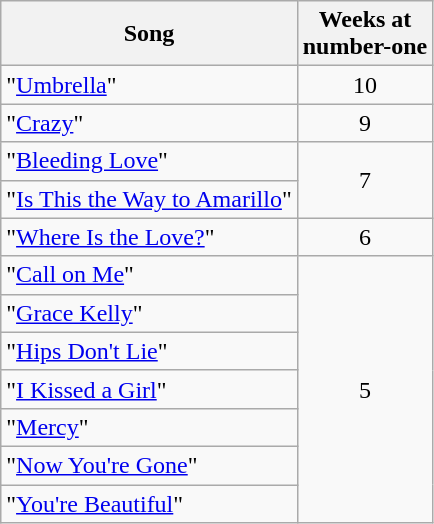<table class="wikitable sortable" style="text-align: center;">
<tr>
<th>Song</th>
<th>Weeks at<br>number-one</th>
</tr>
<tr>
<td align=left>"<a href='#'>Umbrella</a>"</td>
<td>10</td>
</tr>
<tr>
<td align=left>"<a href='#'>Crazy</a>"</td>
<td>9</td>
</tr>
<tr>
<td align=left>"<a href='#'>Bleeding Love</a>"</td>
<td rowspan="2">7</td>
</tr>
<tr>
<td align=left>"<a href='#'>Is This the Way to Amarillo</a>"</td>
</tr>
<tr>
<td align=left>"<a href='#'>Where Is the Love?</a>"</td>
<td>6</td>
</tr>
<tr>
<td align=left>"<a href='#'>Call on Me</a>"</td>
<td rowspan="7">5</td>
</tr>
<tr>
<td align=left>"<a href='#'>Grace Kelly</a>"</td>
</tr>
<tr>
<td align=left>"<a href='#'>Hips Don't Lie</a>"</td>
</tr>
<tr>
<td align=left>"<a href='#'>I Kissed a Girl</a>"</td>
</tr>
<tr>
<td align=left>"<a href='#'>Mercy</a>"</td>
</tr>
<tr>
<td align=left>"<a href='#'>Now You're Gone</a>"</td>
</tr>
<tr>
<td align=left>"<a href='#'>You're Beautiful</a>"</td>
</tr>
</table>
